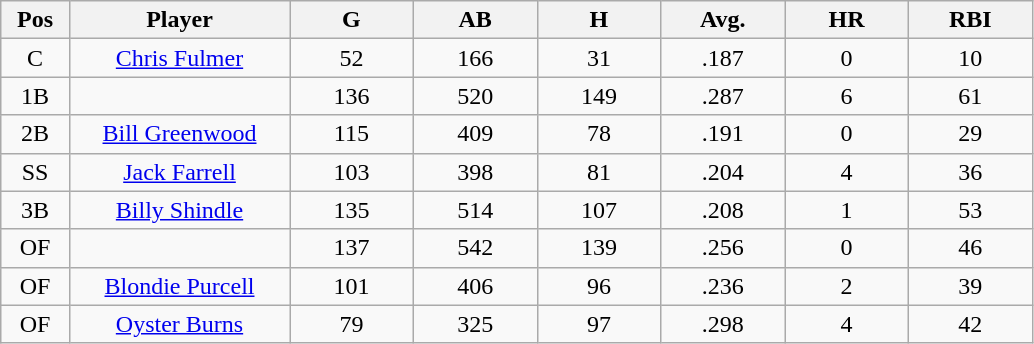<table class="wikitable sortable">
<tr>
<th bgcolor="#DDDDFF" width="5%">Pos</th>
<th bgcolor="#DDDDFF" width="16%">Player</th>
<th bgcolor="#DDDDFF" width="9%">G</th>
<th bgcolor="#DDDDFF" width="9%">AB</th>
<th bgcolor="#DDDDFF" width="9%">H</th>
<th bgcolor="#DDDDFF" width="9%">Avg.</th>
<th bgcolor="#DDDDFF" width="9%">HR</th>
<th bgcolor="#DDDDFF" width="9%">RBI</th>
</tr>
<tr align="center">
<td>C</td>
<td><a href='#'>Chris Fulmer</a></td>
<td>52</td>
<td>166</td>
<td>31</td>
<td>.187</td>
<td>0</td>
<td>10</td>
</tr>
<tr align="center">
<td>1B</td>
<td></td>
<td>136</td>
<td>520</td>
<td>149</td>
<td>.287</td>
<td>6</td>
<td>61</td>
</tr>
<tr align="center">
<td>2B</td>
<td><a href='#'>Bill Greenwood</a></td>
<td>115</td>
<td>409</td>
<td>78</td>
<td>.191</td>
<td>0</td>
<td>29</td>
</tr>
<tr align="center">
<td>SS</td>
<td><a href='#'>Jack Farrell</a></td>
<td>103</td>
<td>398</td>
<td>81</td>
<td>.204</td>
<td>4</td>
<td>36</td>
</tr>
<tr align="center">
<td>3B</td>
<td><a href='#'>Billy Shindle</a></td>
<td>135</td>
<td>514</td>
<td>107</td>
<td>.208</td>
<td>1</td>
<td>53</td>
</tr>
<tr align="center">
<td>OF</td>
<td></td>
<td>137</td>
<td>542</td>
<td>139</td>
<td>.256</td>
<td>0</td>
<td>46</td>
</tr>
<tr align="center">
<td>OF</td>
<td><a href='#'>Blondie Purcell</a></td>
<td>101</td>
<td>406</td>
<td>96</td>
<td>.236</td>
<td>2</td>
<td>39</td>
</tr>
<tr align="center">
<td>OF</td>
<td><a href='#'>Oyster Burns</a></td>
<td>79</td>
<td>325</td>
<td>97</td>
<td>.298</td>
<td>4</td>
<td>42</td>
</tr>
</table>
